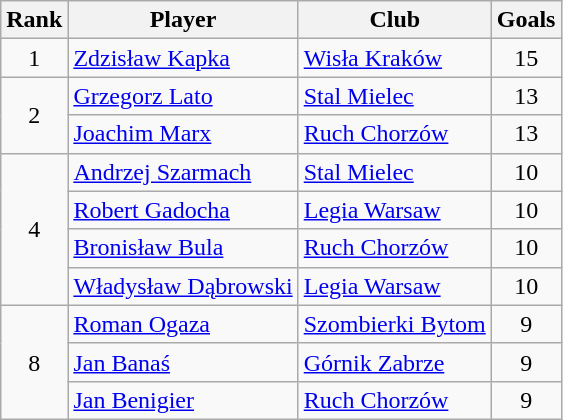<table class="wikitable" style="text-align:center">
<tr>
<th>Rank</th>
<th>Player</th>
<th>Club</th>
<th>Goals</th>
</tr>
<tr>
<td rowspan="1">1</td>
<td align="left"> <a href='#'>Zdzisław Kapka</a></td>
<td align="left"><a href='#'>Wisła Kraków</a></td>
<td>15</td>
</tr>
<tr>
<td rowspan="2">2</td>
<td align="left"> <a href='#'>Grzegorz Lato</a></td>
<td align="left"><a href='#'>Stal Mielec</a></td>
<td>13</td>
</tr>
<tr>
<td align="left"> <a href='#'>Joachim Marx</a></td>
<td align="left"><a href='#'>Ruch Chorzów</a></td>
<td>13</td>
</tr>
<tr>
<td rowspan="4">4</td>
<td align="left"> <a href='#'>Andrzej Szarmach</a></td>
<td align="left"><a href='#'>Stal Mielec</a></td>
<td>10</td>
</tr>
<tr>
<td align="left"> <a href='#'>Robert Gadocha</a></td>
<td align="left"><a href='#'>Legia Warsaw</a></td>
<td>10</td>
</tr>
<tr>
<td align="left"> <a href='#'>Bronisław Bula</a></td>
<td align="left"><a href='#'>Ruch Chorzów</a></td>
<td>10</td>
</tr>
<tr>
<td align="left"> <a href='#'>Władysław Dąbrowski</a></td>
<td align="left"><a href='#'>Legia Warsaw</a></td>
<td>10</td>
</tr>
<tr>
<td rowspan="3">8</td>
<td align="left"> <a href='#'>Roman Ogaza</a></td>
<td align="left"><a href='#'>Szombierki Bytom</a></td>
<td>9</td>
</tr>
<tr>
<td align="left"> <a href='#'>Jan Banaś</a></td>
<td align="left"><a href='#'>Górnik Zabrze</a></td>
<td>9</td>
</tr>
<tr>
<td align="left"> <a href='#'>Jan Benigier</a></td>
<td align="left"><a href='#'>Ruch Chorzów</a></td>
<td>9</td>
</tr>
</table>
